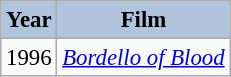<table class="wikitable" style="font-size:95%;">
<tr>
<th style="background:#B0C4DE;">Year</th>
<th style="background:#B0C4DE;">Film</th>
</tr>
<tr>
<td>1996</td>
<td><em><a href='#'>Bordello of Blood</a></em></td>
</tr>
</table>
